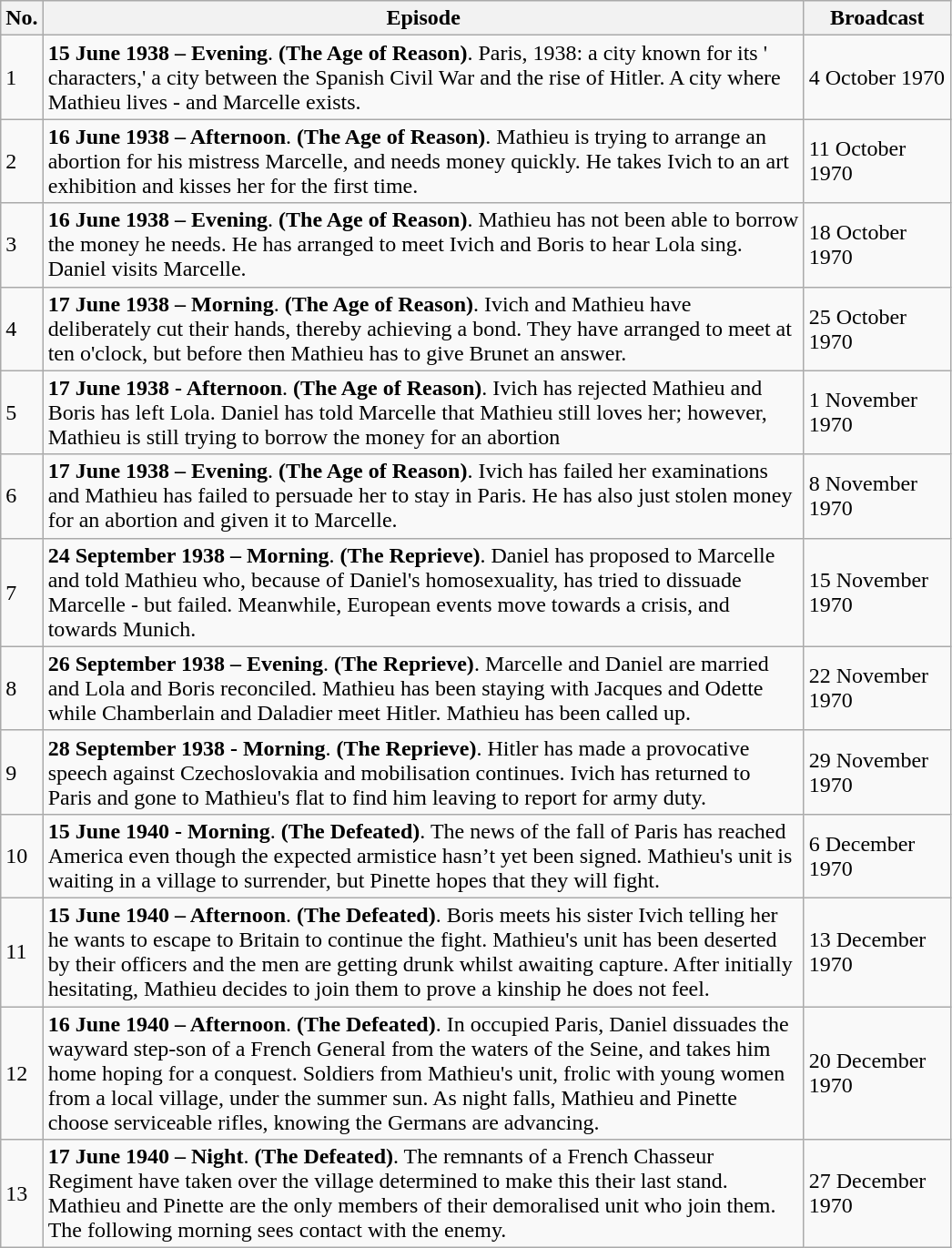<table class="wikitable">
<tr>
<th scope="col" width="10">No.</th>
<th scope="col" width="550">Episode</th>
<th scope="col" width="100">Broadcast</th>
</tr>
<tr>
<td>1</td>
<td><strong>15 June 1938 – Evening</strong>. <strong>(The Age of Reason)</strong>. Paris, 1938: a city known for its ' characters,' a city between the Spanish Civil War and the rise of Hitler. A city where Mathieu lives - and Marcelle exists.</td>
<td>4 October 1970</td>
</tr>
<tr>
<td>2</td>
<td><strong>16 June 1938 – Afternoon</strong>. <strong>(The Age of Reason)</strong>. Mathieu is trying to arrange an abortion for his mistress Marcelle, and needs money quickly. He takes Ivich to an art exhibition and kisses her for the first time.</td>
<td>11 October 1970</td>
</tr>
<tr>
<td>3</td>
<td><strong>16 June 1938 – Evening</strong>. <strong>(The Age of Reason)</strong>. Mathieu has not been able to borrow the money he needs. He has arranged to meet Ivich and Boris to hear Lola sing. Daniel visits Marcelle.</td>
<td>18 October 1970</td>
</tr>
<tr>
<td>4</td>
<td><strong>17 June 1938 – Morning</strong>. <strong>(The Age of Reason)</strong>. Ivich and Mathieu have deliberately cut their hands, thereby achieving a bond. They have arranged to meet at ten o'clock, but before then Mathieu has to give Brunet an answer.</td>
<td>25 October 1970</td>
</tr>
<tr>
<td>5</td>
<td><strong>17 June 1938 - Afternoon</strong>. <strong>(The Age of Reason)</strong>. Ivich has rejected Mathieu and Boris has left Lola. Daniel has told Marcelle that Mathieu still loves her; however, Mathieu is still trying to borrow the money for an abortion</td>
<td>1 November 1970</td>
</tr>
<tr>
<td>6</td>
<td><strong>17 June 1938 – Evening</strong>. <strong>(The Age of Reason)</strong>.  Ivich has failed her examinations and Mathieu has failed to persuade her to stay in Paris. He has also just stolen money for an abortion and given it to Marcelle.</td>
<td>8 November 1970</td>
</tr>
<tr>
<td>7</td>
<td><strong>24 September 1938 – Morning</strong>. <strong>(The Reprieve)</strong>. Daniel has proposed to Marcelle and told Mathieu who, because of Daniel's homosexuality, has tried to dissuade Marcelle - but failed. Meanwhile, European events move towards a crisis, and towards Munich.</td>
<td>15 November 1970</td>
</tr>
<tr>
<td>8</td>
<td><strong>26 September 1938 – Evening</strong>. <strong>(The Reprieve)</strong>. Marcelle and Daniel are married and Lola and Boris reconciled. Mathieu has been staying with Jacques and Odette while Chamberlain and Daladier meet Hitler. Mathieu has been called up.</td>
<td>22 November 1970</td>
</tr>
<tr>
<td>9</td>
<td><strong>28 September 1938 - Morning</strong>.  <strong>(The Reprieve)</strong>. Hitler has made a provocative speech against Czechoslovakia and mobilisation continues. Ivich has returned to Paris and gone to Mathieu's flat to find him leaving to report for army duty.</td>
<td>29 November 1970</td>
</tr>
<tr>
<td>10</td>
<td><strong>15 June 1940 - Morning</strong>. <strong>(The Defeated)</strong>. The news of the fall of Paris has reached America even though the expected armistice hasn’t yet been signed. Mathieu's unit is waiting in a village to surrender, but Pinette hopes that they will fight.</td>
<td>6 December 1970</td>
</tr>
<tr>
<td>11</td>
<td><strong>15 June 1940 – Afternoon</strong>. <strong>(The Defeated)</strong>. Boris meets his sister Ivich telling her he wants to escape to Britain to continue the fight. Mathieu's unit has been deserted by their officers and the men are getting drunk whilst awaiting capture. After initially hesitating, Mathieu decides to join them to prove a kinship he does not feel.</td>
<td>13 December 1970</td>
</tr>
<tr>
<td>12</td>
<td><strong>16 June 1940 – Afternoon</strong>. <strong>(The Defeated)</strong>.  In occupied Paris, Daniel dissuades the wayward step-son of a French General from the waters of the Seine, and takes him home hoping for a conquest. Soldiers from Mathieu's unit, frolic with young women from a local village, under the summer sun. As night falls, Mathieu and Pinette choose serviceable rifles, knowing the Germans are advancing.</td>
<td>20 December 1970</td>
</tr>
<tr>
<td>13</td>
<td><strong>17 June 1940 – Night</strong>. <strong>(The Defeated)</strong>. The remnants of a French Chasseur Regiment have taken over the village determined to make this their last stand. Mathieu and Pinette are the only members of their demoralised unit who join them. The following morning sees contact with the enemy.</td>
<td>27 December 1970</td>
</tr>
</table>
